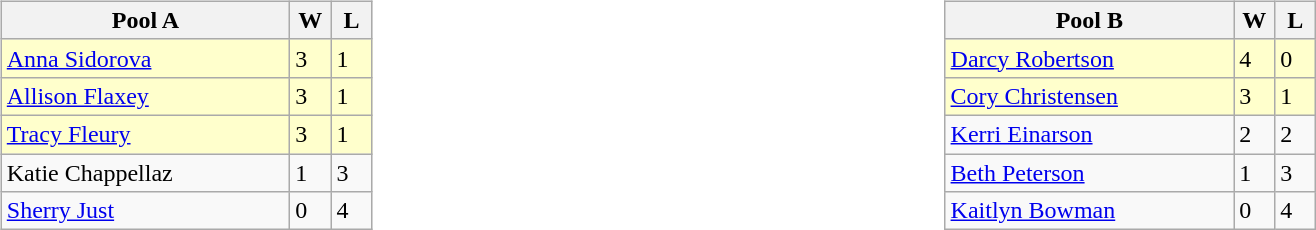<table>
<tr>
<td valign=top width=10%><br><table class=wikitable>
<tr>
<th width="185">Pool A</th>
<th width="20">W</th>
<th width="20">L</th>
</tr>
<tr bgcolor=#ffffcc>
<td> <a href='#'>Anna Sidorova</a></td>
<td>3</td>
<td>1</td>
</tr>
<tr bgcolor=#ffffcc>
<td> <a href='#'>Allison Flaxey</a></td>
<td>3</td>
<td>1</td>
</tr>
<tr bgcolor=#ffffcc>
<td> <a href='#'>Tracy Fleury</a></td>
<td>3</td>
<td>1</td>
</tr>
<tr>
<td> Katie Chappellaz</td>
<td>1</td>
<td>3</td>
</tr>
<tr>
<td> <a href='#'>Sherry Just</a></td>
<td>0</td>
<td>4</td>
</tr>
</table>
</td>
<td valign=top width=10%><br><table class=wikitable>
<tr>
<th width="185">Pool B</th>
<th width="20">W</th>
<th width="20">L</th>
</tr>
<tr bgcolor=#ffffcc>
<td> <a href='#'>Darcy Robertson</a></td>
<td>4</td>
<td>0</td>
</tr>
<tr bgcolor=#ffffcc>
<td> <a href='#'>Cory Christensen</a></td>
<td>3</td>
<td>1</td>
</tr>
<tr>
<td> <a href='#'>Kerri Einarson</a></td>
<td>2</td>
<td>2</td>
</tr>
<tr>
<td> <a href='#'>Beth Peterson</a></td>
<td>1</td>
<td>3</td>
</tr>
<tr>
<td> <a href='#'>Kaitlyn Bowman</a></td>
<td>0</td>
<td>4</td>
</tr>
</table>
</td>
</tr>
</table>
